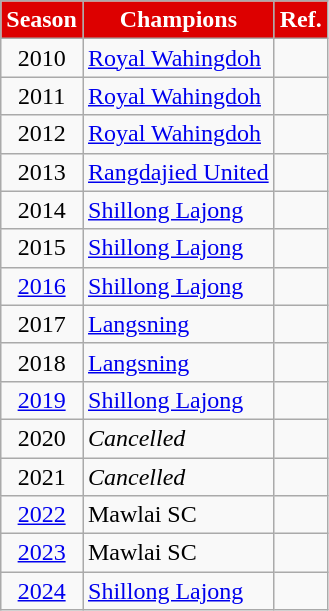<table class="wikitable sortable" style="text-align:left;">
<tr>
<th style="background:#d00;color: white">Season</th>
<th style="background:#d00;color: white">Champions</th>
<th style="background:#d00;color: white">Ref.</th>
</tr>
<tr>
<td align=center>2010</td>
<td><a href='#'>Royal Wahingdoh</a></td>
<td></td>
</tr>
<tr>
<td align=center>2011</td>
<td><a href='#'>Royal Wahingdoh</a></td>
<td></td>
</tr>
<tr>
<td align=center>2012</td>
<td><a href='#'>Royal Wahingdoh</a></td>
<td></td>
</tr>
<tr>
<td align=center>2013</td>
<td><a href='#'>Rangdajied United</a></td>
<td></td>
</tr>
<tr>
<td align=center>2014</td>
<td><a href='#'>Shillong Lajong</a></td>
<td></td>
</tr>
<tr>
<td align=center>2015</td>
<td><a href='#'>Shillong Lajong</a></td>
<td></td>
</tr>
<tr>
<td align=center><a href='#'>2016</a></td>
<td><a href='#'>Shillong Lajong</a></td>
<td></td>
</tr>
<tr>
<td align=center>2017</td>
<td><a href='#'>Langsning</a></td>
<td></td>
</tr>
<tr>
<td align=center>2018</td>
<td><a href='#'>Langsning</a></td>
<td></td>
</tr>
<tr>
<td align=center><a href='#'>2019</a></td>
<td><a href='#'>Shillong Lajong</a></td>
<td></td>
</tr>
<tr>
<td align=center>2020</td>
<td><em>Cancelled</em></td>
<td></td>
</tr>
<tr>
<td align=center>2021</td>
<td><em>Cancelled</em></td>
<td></td>
</tr>
<tr>
<td align=center><a href='#'>2022</a></td>
<td>Mawlai SC</td>
<td></td>
</tr>
<tr>
<td align=center><a href='#'>2023</a></td>
<td>Mawlai SC</td>
<td></td>
</tr>
<tr>
<td align=center><a href='#'>2024</a></td>
<td><a href='#'>Shillong Lajong</a></td>
<td></td>
</tr>
</table>
